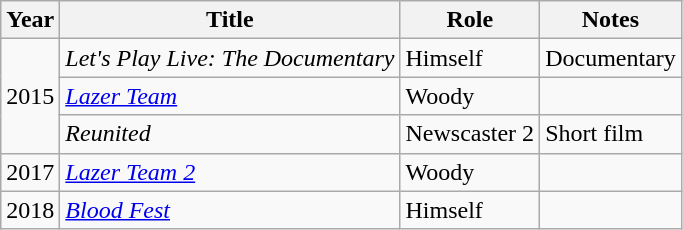<table class="sortable wikitable">
<tr>
<th>Year</th>
<th>Title</th>
<th>Role</th>
<th>Notes</th>
</tr>
<tr>
<td rowspan="3">2015</td>
<td><em>Let's Play Live: The Documentary</em></td>
<td>Himself</td>
<td>Documentary</td>
</tr>
<tr>
<td><em><a href='#'>Lazer Team</a></em></td>
<td>Woody</td>
<td></td>
</tr>
<tr>
<td><em>Reunited</em></td>
<td>Newscaster 2</td>
<td>Short film</td>
</tr>
<tr>
<td>2017</td>
<td><em><a href='#'>Lazer Team 2</a></em></td>
<td>Woody</td>
<td></td>
</tr>
<tr>
<td>2018</td>
<td><em><a href='#'>Blood Fest</a></em></td>
<td>Himself</td>
<td></td>
</tr>
</table>
